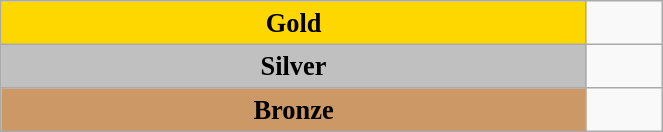<table class="wikitable" style=" text-align:center; font-size:110%;" width="35%">
<tr>
<td rowspan="1" bgcolor="gold"><strong>Gold</strong></td>
<td align=left></td>
</tr>
<tr>
<td rowspan="1" bgcolor="silver"><strong>Silver</strong></td>
<td align=left></td>
</tr>
<tr>
<td rowspan="1" bgcolor="#cc9966"><strong>Bronze</strong></td>
<td align=left></td>
</tr>
</table>
